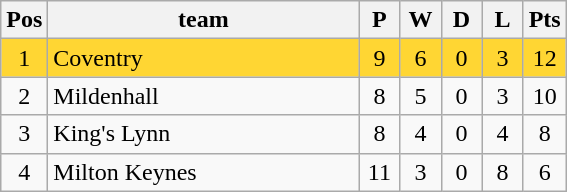<table class="wikitable" style="font-size: 100%">
<tr>
<th width=20>Pos</th>
<th width=200>team</th>
<th width=20>P</th>
<th width=20>W</th>
<th width=20>D</th>
<th width=20>L</th>
<th width=20>Pts</th>
</tr>
<tr align=center style="background: #FFD633;">
<td>1</td>
<td align="left">Coventry</td>
<td>9</td>
<td>6</td>
<td>0</td>
<td>3</td>
<td>12</td>
</tr>
<tr align=center>
<td>2</td>
<td align="left">Mildenhall</td>
<td>8</td>
<td>5</td>
<td>0</td>
<td>3</td>
<td>10</td>
</tr>
<tr align=center>
<td>3</td>
<td align="left">King's Lynn</td>
<td>8</td>
<td>4</td>
<td>0</td>
<td>4</td>
<td>8</td>
</tr>
<tr align=center>
<td>4</td>
<td align="left">Milton Keynes</td>
<td>11</td>
<td>3</td>
<td>0</td>
<td>8</td>
<td>6</td>
</tr>
</table>
